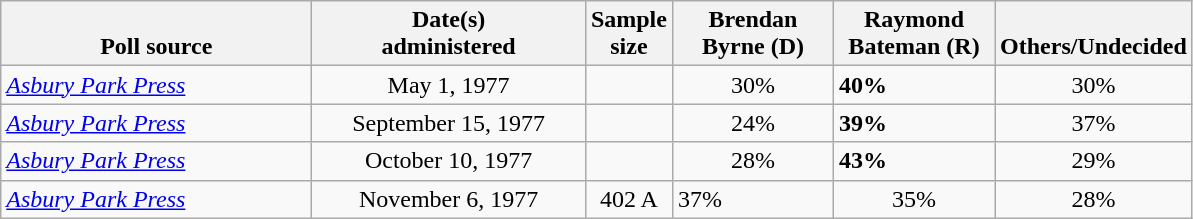<table class="wikitable">
<tr valign= bottom>
<th style="width:200px;">Poll source</th>
<th style="width:175px;">Date(s)<br>administered</th>
<th class=small>Sample<br>size</th>
<th style="width:100px;">Brendan<br>Byrne (D)</th>
<th style="width:100px;">Raymond<br>Bateman (R)</th>
<th style="width:40px;">Others/Undecided</th>
</tr>
<tr>
<td><em><a href='#'>Asbury Park Press</a></em></td>
<td align=center>May 1, 1977</td>
<td align=center></td>
<td align=center>30%</td>
<td><strong>40%</strong></td>
<td align=center>30%</td>
</tr>
<tr>
<td><em><a href='#'>Asbury Park Press</a></em></td>
<td align=center>September 15, 1977</td>
<td align=center></td>
<td align=center>24%</td>
<td><strong>39%</strong></td>
<td align=center>37%</td>
</tr>
<tr>
<td><em><a href='#'>Asbury Park Press</a></em></td>
<td align=center>October 10, 1977</td>
<td align=center></td>
<td align=center>28%</td>
<td><strong>43%</strong></td>
<td align=center>29%</td>
</tr>
<tr>
<td><em><a href='#'>Asbury Park Press</a></em></td>
<td align=center>November 6, 1977</td>
<td align=center>402 A</td>
<td>37%</td>
<td align=center>35%</td>
<td align=center>28%</td>
</tr>
</table>
